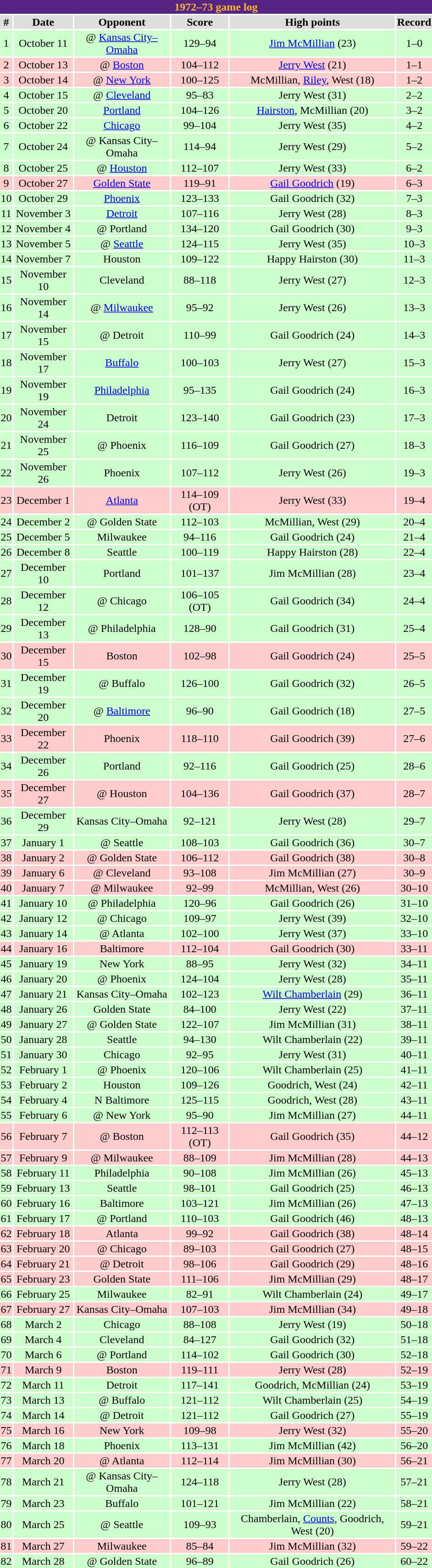<table class="toccolours collapsible" width=50% style="clear:both; margin:1.5em auto; text-align:center">
<tr>
<th colspan=11 style="background:#552583; color:#FDB927;">1972–73 game log</th>
</tr>
<tr align="center" bgcolor="#dddddd">
<td><strong>#</strong></td>
<td><strong>Date</strong></td>
<td><strong>Opponent</strong></td>
<td><strong>Score</strong></td>
<td><strong>High points</strong></td>
<td><strong>Record</strong></td>
</tr>
<tr align="center" bgcolor="ccffcc">
<td>1</td>
<td>October 11</td>
<td>@ <a href='#'>Kansas City–Omaha</a></td>
<td>129–94</td>
<td><a href='#'>Jim McMillian</a> (23)</td>
<td>1–0</td>
</tr>
<tr align="center" bgcolor="ffcccc">
<td>2</td>
<td>October 13</td>
<td>@ <a href='#'>Boston</a></td>
<td>104–112</td>
<td><a href='#'>Jerry West</a> (21)</td>
<td>1–1</td>
</tr>
<tr align="center" bgcolor="ffcccc">
<td>3</td>
<td>October 14</td>
<td>@ <a href='#'>New York</a></td>
<td>100–125</td>
<td>McMillian, <a href='#'>Riley</a>, West (18)</td>
<td>1–2</td>
</tr>
<tr align="center" bgcolor="ccffcc">
<td>4</td>
<td>October 15</td>
<td>@ <a href='#'>Cleveland</a></td>
<td>95–83</td>
<td>Jerry West (31)</td>
<td>2–2</td>
</tr>
<tr align="center" bgcolor="ccffcc">
<td>5</td>
<td>October 20</td>
<td><a href='#'>Portland</a></td>
<td>104–126</td>
<td><a href='#'>Hairston</a>, McMillian (20)</td>
<td>3–2</td>
</tr>
<tr align="center" bgcolor="ccffcc">
<td>6</td>
<td>October 22</td>
<td><a href='#'>Chicago</a></td>
<td>99–104</td>
<td>Jerry West (35)</td>
<td>4–2</td>
</tr>
<tr align="center" bgcolor="ccffcc">
<td>7</td>
<td>October 24</td>
<td>@ Kansas City–Omaha</td>
<td>114–94</td>
<td>Jerry West (29)</td>
<td>5–2</td>
</tr>
<tr align="center" bgcolor="ccffcc">
<td>8</td>
<td>October 25</td>
<td>@ <a href='#'>Houston</a></td>
<td>112–107</td>
<td>Jerry West (33)</td>
<td>6–2</td>
</tr>
<tr align="center" bgcolor="ffcccc">
<td>9</td>
<td>October 27</td>
<td><a href='#'>Golden State</a></td>
<td>119–91</td>
<td><a href='#'>Gail Goodrich</a> (19)</td>
<td>6–3</td>
</tr>
<tr align="center" bgcolor="ccffcc">
<td>10</td>
<td>October 29</td>
<td><a href='#'>Phoenix</a></td>
<td>123–133</td>
<td>Gail Goodrich (32)</td>
<td>7–3</td>
</tr>
<tr align="center" bgcolor="ccffcc">
<td>11</td>
<td>November 3</td>
<td><a href='#'>Detroit</a></td>
<td>107–116</td>
<td>Jerry West (28)</td>
<td>8–3</td>
</tr>
<tr align="center" bgcolor="ccffcc">
<td>12</td>
<td>November 4</td>
<td>@ Portland</td>
<td>134–120</td>
<td>Gail Goodrich (30)</td>
<td>9–3</td>
</tr>
<tr align="center" bgcolor="ccffcc">
<td>13</td>
<td>November 5</td>
<td>@ <a href='#'>Seattle</a></td>
<td>124–115</td>
<td>Jerry West (35)</td>
<td>10–3</td>
</tr>
<tr align="center" bgcolor="ccffcc">
<td>14</td>
<td>November 7</td>
<td>Houston</td>
<td>109–122</td>
<td>Happy Hairston (30)</td>
<td>11–3</td>
</tr>
<tr align="center" bgcolor="ccffcc">
<td>15</td>
<td>November 10</td>
<td>Cleveland</td>
<td>88–118</td>
<td>Jerry West (27)</td>
<td>12–3</td>
</tr>
<tr align="center" bgcolor="ccffcc">
<td>16</td>
<td>November 14</td>
<td>@ <a href='#'>Milwaukee</a></td>
<td>95–92</td>
<td>Jerry West (26)</td>
<td>13–3</td>
</tr>
<tr align="center" bgcolor="ccffcc">
<td>17</td>
<td>November 15</td>
<td>@ Detroit</td>
<td>110–99</td>
<td>Gail Goodrich (24)</td>
<td>14–3</td>
</tr>
<tr align="center" bgcolor="ccffcc">
<td>18</td>
<td>November 17</td>
<td><a href='#'>Buffalo</a></td>
<td>100–103</td>
<td>Jerry West (27)</td>
<td>15–3</td>
</tr>
<tr align="center" bgcolor="ccffcc">
<td>19</td>
<td>November 19</td>
<td><a href='#'>Philadelphia</a></td>
<td>95–135</td>
<td>Gail Goodrich (24)</td>
<td>16–3</td>
</tr>
<tr align="center" bgcolor="ccffcc">
<td>20</td>
<td>November 24</td>
<td>Detroit</td>
<td>123–140</td>
<td>Gail Goodrich (23)</td>
<td>17–3</td>
</tr>
<tr align="center" bgcolor="ccffcc">
<td>21</td>
<td>November 25</td>
<td>@ Phoenix</td>
<td>116–109</td>
<td>Gail Goodrich (27)</td>
<td>18–3</td>
</tr>
<tr align="center" bgcolor="ccffcc">
<td>22</td>
<td>November 26</td>
<td>Phoenix</td>
<td>107–112</td>
<td>Jerry West (26)</td>
<td>19–3</td>
</tr>
<tr align="center" bgcolor="ffcccc">
<td>23</td>
<td>December 1</td>
<td><a href='#'>Atlanta</a></td>
<td>114–109 (OT)</td>
<td>Jerry West (33)</td>
<td>19–4</td>
</tr>
<tr align="center" bgcolor="ccffcc">
<td>24</td>
<td>December 2</td>
<td>@ Golden State</td>
<td>112–103</td>
<td>McMillian, West (29)</td>
<td>20–4</td>
</tr>
<tr align="center" bgcolor="ccffcc">
<td>25</td>
<td>December 5</td>
<td>Milwaukee</td>
<td>94–116</td>
<td>Gail Goodrich (24)</td>
<td>21–4</td>
</tr>
<tr align="center" bgcolor="ccffcc">
<td>26</td>
<td>December 8</td>
<td>Seattle</td>
<td>100–119</td>
<td>Happy Hairston (28)</td>
<td>22–4</td>
</tr>
<tr align="center" bgcolor="ccffcc">
<td>27</td>
<td>December 10</td>
<td>Portland</td>
<td>101–137</td>
<td>Jim McMillian (28)</td>
<td>23–4</td>
</tr>
<tr align="center" bgcolor="ccffcc">
<td>28</td>
<td>December 12</td>
<td>@ Chicago</td>
<td>106–105 (OT)</td>
<td>Gail Goodrich (34)</td>
<td>24–4</td>
</tr>
<tr align="center" bgcolor="ccffcc">
<td>29</td>
<td>December 13</td>
<td>@ Philadelphia</td>
<td>128–90</td>
<td>Gail Goodrich (31)</td>
<td>25–4</td>
</tr>
<tr align="center" bgcolor="ffcccc">
<td>30</td>
<td>December 15</td>
<td>Boston</td>
<td>102–98</td>
<td>Gail Goodrich (24)</td>
<td>25–5</td>
</tr>
<tr align="center" bgcolor="ccffcc">
<td>31</td>
<td>December 19</td>
<td>@ Buffalo</td>
<td>126–100</td>
<td>Gail Goodrich (32)</td>
<td>26–5</td>
</tr>
<tr align="center" bgcolor="ccffcc">
<td>32</td>
<td>December 20</td>
<td>@ <a href='#'>Baltimore</a></td>
<td>96–90</td>
<td>Gail Goodrich (18)</td>
<td>27–5</td>
</tr>
<tr align="center" bgcolor="ffcccc">
<td>33</td>
<td>December 22</td>
<td>Phoenix</td>
<td>118–110</td>
<td>Gail Goodrich (39)</td>
<td>27–6</td>
</tr>
<tr align="center" bgcolor="ccffcc">
<td>34</td>
<td>December 26</td>
<td>Portland</td>
<td>92–116</td>
<td>Gail Goodrich (25)</td>
<td>28–6</td>
</tr>
<tr align="center" bgcolor="ffcccc">
<td>35</td>
<td>December 27</td>
<td>@ Houston</td>
<td>104–136</td>
<td>Gail Goodrich (37)</td>
<td>28–7</td>
</tr>
<tr align="center" bgcolor="ccffcc">
<td>36</td>
<td>December 29</td>
<td>Kansas City–Omaha</td>
<td>92–121</td>
<td>Jerry West (28)</td>
<td>29–7</td>
</tr>
<tr align="center" bgcolor="ccffcc">
<td>37</td>
<td>January 1</td>
<td>@ Seattle</td>
<td>108–103</td>
<td>Gail Goodrich (36)</td>
<td>30–7</td>
</tr>
<tr align="center" bgcolor="ffcccc">
<td>38</td>
<td>January 2</td>
<td>@ Golden State</td>
<td>106–112</td>
<td>Gail Goodrich (38)</td>
<td>30–8</td>
</tr>
<tr align="center" bgcolor="ffcccc">
<td>39</td>
<td>January 6</td>
<td>@ Cleveland</td>
<td>93–108</td>
<td>Jim McMillian (27)</td>
<td>30–9</td>
</tr>
<tr align="center" bgcolor="ffcccc">
<td>40</td>
<td>January 7</td>
<td>@ Milwaukee</td>
<td>92–99</td>
<td>McMillian, West (26)</td>
<td>30–10</td>
</tr>
<tr align="center" bgcolor="ccffcc">
<td>41</td>
<td>January 10</td>
<td>@ Philadelphia</td>
<td>120–96</td>
<td>Gail Goodrich (26)</td>
<td>31–10</td>
</tr>
<tr align="center" bgcolor="ccffcc">
<td>42</td>
<td>January 12</td>
<td>@ Chicago</td>
<td>109–97</td>
<td>Jerry West (39)</td>
<td>32–10</td>
</tr>
<tr align="center" bgcolor="ccffcc">
<td>43</td>
<td>January 14</td>
<td>@ Atlanta</td>
<td>102–100</td>
<td>Jerry West (37)</td>
<td>33–10</td>
</tr>
<tr align="center" bgcolor="ffcccc">
<td>44</td>
<td>January 16</td>
<td>Baltimore</td>
<td>112–104</td>
<td>Gail Goodrich (30)</td>
<td>33–11</td>
</tr>
<tr align="center" bgcolor="ccffcc">
<td>45</td>
<td>January 19</td>
<td>New York</td>
<td>88–95</td>
<td>Jerry West (32)</td>
<td>34–11</td>
</tr>
<tr align="center" bgcolor="ccffcc">
<td>46</td>
<td>January 20</td>
<td>@ Phoenix</td>
<td>124–104</td>
<td>Jerry West (28)</td>
<td>35–11</td>
</tr>
<tr align="center" bgcolor="ccffcc">
<td>47</td>
<td>January 21</td>
<td>Kansas City–Omaha</td>
<td>102–123</td>
<td><a href='#'>Wilt Chamberlain</a> (29)</td>
<td>36–11</td>
</tr>
<tr align="center" bgcolor="ccffcc">
<td>48</td>
<td>January 26</td>
<td>Golden State</td>
<td>84–100</td>
<td>Jerry West (22)</td>
<td>37–11</td>
</tr>
<tr align="center" bgcolor="ccffcc">
<td>49</td>
<td>January 27</td>
<td>@ Golden State</td>
<td>122–107</td>
<td>Jim McMillian (31)</td>
<td>38–11</td>
</tr>
<tr align="center" bgcolor="ccffcc">
<td>50</td>
<td>January 28</td>
<td>Seattle</td>
<td>94–130</td>
<td>Wilt Chamberlain (22)</td>
<td>39–11</td>
</tr>
<tr align="center" bgcolor="ccffcc">
<td>51</td>
<td>January 30</td>
<td>Chicago</td>
<td>92–95</td>
<td>Jerry West (31)</td>
<td>40–11</td>
</tr>
<tr align="center" bgcolor="ccffcc">
<td>52</td>
<td>February 1</td>
<td>@ Phoenix</td>
<td>120–106</td>
<td>Wilt Chamberlain (25)</td>
<td>41–11</td>
</tr>
<tr align="center" bgcolor="ccffcc">
<td>53</td>
<td>February 2</td>
<td>Houston</td>
<td>109–126</td>
<td>Goodrich, West (24)</td>
<td>42–11</td>
</tr>
<tr align="center" bgcolor="ccffcc">
<td>54</td>
<td>February 4</td>
<td>N Baltimore</td>
<td>125–115</td>
<td>Goodrich, West (28)</td>
<td>43–11</td>
</tr>
<tr align="center" bgcolor="ccffcc">
<td>55</td>
<td>February 6</td>
<td>@ New York</td>
<td>95–90</td>
<td>Jim McMillian (27)</td>
<td>44–11</td>
</tr>
<tr align="center" bgcolor="ffcccc">
<td>56</td>
<td>February 7</td>
<td>@ Boston</td>
<td>112–113 (OT)</td>
<td>Gail Goodrich (35)</td>
<td>44–12</td>
</tr>
<tr align="center" bgcolor="ffcccc">
<td>57</td>
<td>February 9</td>
<td>@ Milwaukee</td>
<td>88–109</td>
<td>Jim McMillian (28)</td>
<td>44–13</td>
</tr>
<tr align="center" bgcolor="ccffcc">
<td>58</td>
<td>February 11</td>
<td>Philadelphia</td>
<td>90–108</td>
<td>Jim McMillian (26)</td>
<td>45–13</td>
</tr>
<tr align="center" bgcolor="ccffcc">
<td>59</td>
<td>February 13</td>
<td>Seattle</td>
<td>98–101</td>
<td>Gail Goodrich (25)</td>
<td>46–13</td>
</tr>
<tr align="center" bgcolor="ccffcc">
<td>60</td>
<td>February 16</td>
<td>Baltimore</td>
<td>103–121</td>
<td>Jim McMillian (26)</td>
<td>47–13</td>
</tr>
<tr align="center" bgcolor="ccffcc">
<td>61</td>
<td>February 17</td>
<td>@ Portland</td>
<td>110–103</td>
<td>Gail Goodrich (46)</td>
<td>48–13</td>
</tr>
<tr align="center" bgcolor="ffcccc">
<td>62</td>
<td>February 18</td>
<td>Atlanta</td>
<td>99–92</td>
<td>Gail Goodrich (38)</td>
<td>48–14</td>
</tr>
<tr align="center" bgcolor="ffcccc">
<td>63</td>
<td>February 20</td>
<td>@ Chicago</td>
<td>89–103</td>
<td>Gail Goodrich (27)</td>
<td>48–15</td>
</tr>
<tr align="center" bgcolor="ffcccc">
<td>64</td>
<td>February 21</td>
<td>@ Detroit</td>
<td>98–106</td>
<td>Gail Goodrich (29)</td>
<td>48–16</td>
</tr>
<tr align="center" bgcolor="ffcccc">
<td>65</td>
<td>February 23</td>
<td>Golden State</td>
<td>111–106</td>
<td>Jim McMillian (29)</td>
<td>48–17</td>
</tr>
<tr align="center" bgcolor="ccffcc">
<td>66</td>
<td>February 25</td>
<td>Milwaukee</td>
<td>82–91</td>
<td>Wilt Chamberlain (24)</td>
<td>49–17</td>
</tr>
<tr align="center" bgcolor="ffcccc">
<td>67</td>
<td>February 27</td>
<td>Kansas City–Omaha</td>
<td>107–103</td>
<td>Jim McMillian (34)</td>
<td>49–18</td>
</tr>
<tr align="center" bgcolor="ccffcc">
<td>68</td>
<td>March 2</td>
<td>Chicago</td>
<td>88–108</td>
<td>Jerry West (19)</td>
<td>50–18</td>
</tr>
<tr align="center" bgcolor="ccffcc">
<td>69</td>
<td>March 4</td>
<td>Cleveland</td>
<td>84–127</td>
<td>Gail Goodrich (32)</td>
<td>51–18</td>
</tr>
<tr align="center" bgcolor="ccffcc">
<td>70</td>
<td>March 6</td>
<td>@ Portland</td>
<td>114–102</td>
<td>Gail Goodrich (30)</td>
<td>52–18</td>
</tr>
<tr align="center" bgcolor="ffcccc">
<td>71</td>
<td>March 9</td>
<td>Boston</td>
<td>119–111</td>
<td>Jerry West (28)</td>
<td>52–19</td>
</tr>
<tr align="center" bgcolor="ccffcc">
<td>72</td>
<td>March 11</td>
<td>Detroit</td>
<td>117–141</td>
<td>Goodrich, McMillian (24)</td>
<td>53–19</td>
</tr>
<tr align="center" bgcolor="ccffcc">
<td>73</td>
<td>March 13</td>
<td>@ Buffalo</td>
<td>121–112</td>
<td>Wilt Chamberlain (25)</td>
<td>54–19</td>
</tr>
<tr align="center" bgcolor="ccffcc">
<td>74</td>
<td>March 14</td>
<td>@ Detroit</td>
<td>121–112</td>
<td>Gail Goodrich (27)</td>
<td>55–19</td>
</tr>
<tr align="center" bgcolor="ffcccc">
<td>75</td>
<td>March 16</td>
<td>New York</td>
<td>109–98</td>
<td>Jerry West (32)</td>
<td>55–20</td>
</tr>
<tr align="center" bgcolor="ccffcc">
<td>76</td>
<td>March 18</td>
<td>Phoenix</td>
<td>113–131</td>
<td>Jim McMillian (42)</td>
<td>56–20</td>
</tr>
<tr align="center" bgcolor="ffcccc">
<td>77</td>
<td>March 20</td>
<td>@ Atlanta</td>
<td>112–114</td>
<td>Jim McMillian (30)</td>
<td>56–21</td>
</tr>
<tr align="center" bgcolor="ccffcc">
<td>78</td>
<td>March 21</td>
<td>@ Kansas City–Omaha</td>
<td>124–118</td>
<td>Jerry West (28)</td>
<td>57–21</td>
</tr>
<tr align="center" bgcolor="ccffcc">
<td>79</td>
<td>March 23</td>
<td>Buffalo</td>
<td>101–121</td>
<td>Jim McMillian (22)</td>
<td>58–21</td>
</tr>
<tr align="center" bgcolor="ccffcc">
<td>80</td>
<td>March 25</td>
<td>@ Seattle</td>
<td>109–93</td>
<td>Chamberlain, <a href='#'>Counts</a>, Goodrich, West (20)</td>
<td>59–21</td>
</tr>
<tr align="center" bgcolor="ffcccc">
<td>81</td>
<td>March 27</td>
<td>Milwaukee</td>
<td>85–84</td>
<td>Jim McMillian (32)</td>
<td>59–22</td>
</tr>
<tr align="center" bgcolor="ccffcc">
<td>82</td>
<td>March 28</td>
<td>@ Golden State</td>
<td>96–89</td>
<td>Gail Goodrich (26)</td>
<td>60–22</td>
</tr>
</table>
